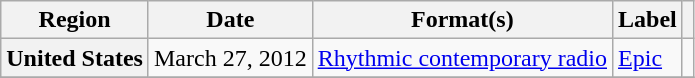<table class="wikitable plainrowheaders">
<tr>
<th scope="col">Region</th>
<th scope="col">Date</th>
<th scope="col">Format(s)</th>
<th scope="col">Label</th>
<th scope="col"></th>
</tr>
<tr>
<th scope="row">United States</th>
<td>March 27, 2012</td>
<td><a href='#'>Rhythmic contemporary radio</a></td>
<td><a href='#'>Epic</a></td>
<td></td>
</tr>
<tr>
</tr>
</table>
